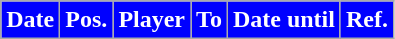<table class="wikitable plainrowheaders sortable">
<tr>
<th style="background:Blue; color:White">Date</th>
<th style="background:Blue; color:White">Pos.</th>
<th style="background:Blue; color:White">Player</th>
<th style="background:Blue; color:White">To</th>
<th style="background:Blue; color:White">Date until</th>
<th style="background:Blue; color:White">Ref.</th>
</tr>
</table>
